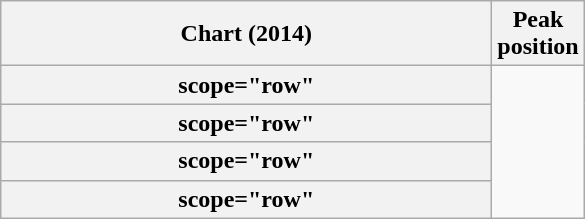<table class="wikitable plainrowheaders sortable" style="text-align:center;">
<tr>
<th scope="col" style="width:20em;">Chart (2014)</th>
<th scope="col">Peak<br>position</th>
</tr>
<tr>
<th>scope="row" </th>
</tr>
<tr>
<th>scope="row" </th>
</tr>
<tr>
<th>scope="row" </th>
</tr>
<tr>
<th>scope="row" </th>
</tr>
</table>
